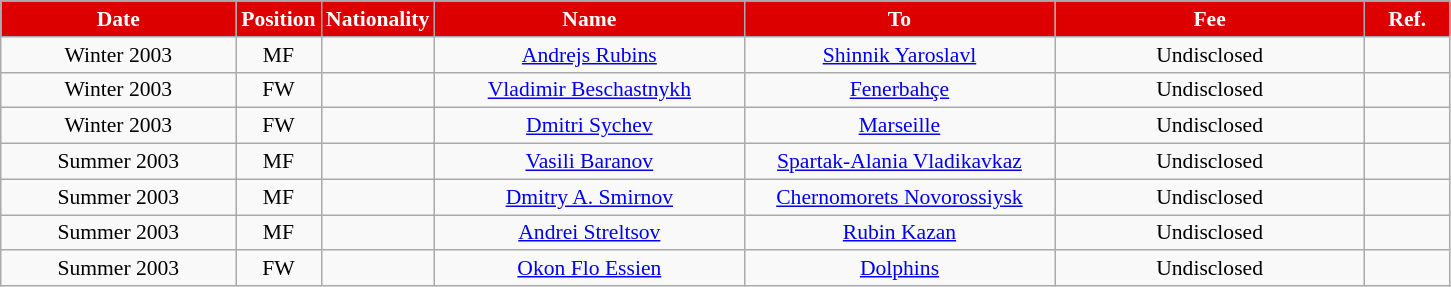<table class="wikitable"  style="text-align:center; font-size:90%; ">
<tr>
<th style="background:#DD0000; color:white; width:150px;">Date</th>
<th style="background:#DD0000; color:white; width:50px;">Position</th>
<th style="background:#DD0000; color:white; width:50px;">Nationality</th>
<th style="background:#DD0000; color:white; width:200px;">Name</th>
<th style="background:#DD0000; color:white; width:200px;">To</th>
<th style="background:#DD0000; color:white; width:200px;">Fee</th>
<th style="background:#DD0000; color:white; width:50px;">Ref.</th>
</tr>
<tr>
<td>Winter 2003</td>
<td>MF</td>
<td></td>
<td><a href='#'>Andrejs Rubins</a></td>
<td><a href='#'>Shinnik Yaroslavl</a></td>
<td>Undisclosed</td>
<td></td>
</tr>
<tr>
<td>Winter 2003</td>
<td>FW</td>
<td></td>
<td><a href='#'>Vladimir Beschastnykh</a></td>
<td><a href='#'>Fenerbahçe</a></td>
<td>Undisclosed</td>
<td></td>
</tr>
<tr>
<td>Winter 2003</td>
<td>FW</td>
<td></td>
<td><a href='#'>Dmitri Sychev</a></td>
<td><a href='#'>Marseille</a></td>
<td>Undisclosed</td>
<td></td>
</tr>
<tr>
<td>Summer 2003</td>
<td>MF</td>
<td></td>
<td><a href='#'>Vasili Baranov</a></td>
<td><a href='#'>Spartak-Alania Vladikavkaz</a></td>
<td>Undisclosed</td>
<td></td>
</tr>
<tr>
<td>Summer 2003</td>
<td>MF</td>
<td></td>
<td><a href='#'>Dmitry A. Smirnov</a></td>
<td><a href='#'>Chernomorets Novorossiysk</a></td>
<td>Undisclosed</td>
<td></td>
</tr>
<tr>
<td>Summer 2003</td>
<td>MF</td>
<td></td>
<td><a href='#'>Andrei Streltsov</a></td>
<td><a href='#'>Rubin Kazan</a></td>
<td>Undisclosed</td>
<td></td>
</tr>
<tr>
<td>Summer 2003</td>
<td>FW</td>
<td></td>
<td><a href='#'>Okon Flo Essien</a></td>
<td><a href='#'>Dolphins</a></td>
<td>Undisclosed</td>
<td></td>
</tr>
</table>
